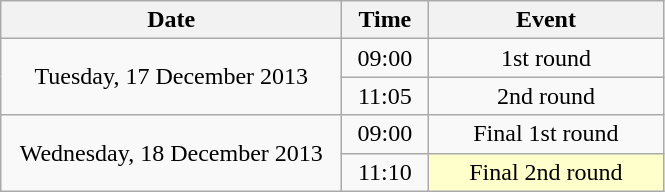<table class = "wikitable" style="text-align:center;">
<tr>
<th width=220>Date</th>
<th width=50>Time</th>
<th width=150>Event</th>
</tr>
<tr>
<td rowspan=2>Tuesday, 17 December 2013</td>
<td>09:00</td>
<td>1st round</td>
</tr>
<tr>
<td>11:05</td>
<td>2nd round</td>
</tr>
<tr>
<td rowspan=2>Wednesday, 18 December 2013</td>
<td>09:00</td>
<td>Final 1st round</td>
</tr>
<tr>
<td>11:10</td>
<td bgcolor=ffffcc>Final 2nd round</td>
</tr>
</table>
